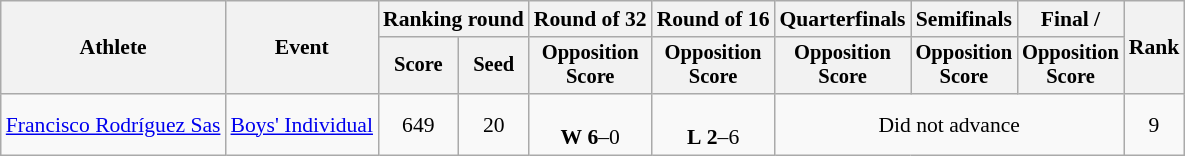<table class="wikitable" style="font-size:90%;">
<tr>
<th rowspan="2">Athlete</th>
<th rowspan="2">Event</th>
<th colspan="2">Ranking round</th>
<th>Round of 32</th>
<th>Round of 16</th>
<th>Quarterfinals</th>
<th>Semifinals</th>
<th>Final / </th>
<th rowspan=2>Rank</th>
</tr>
<tr style="font-size:95%">
<th>Score</th>
<th>Seed</th>
<th>Opposition<br>Score</th>
<th>Opposition<br>Score</th>
<th>Opposition<br>Score</th>
<th>Opposition<br>Score</th>
<th>Opposition<br>Score</th>
</tr>
<tr align=center>
<td align=left><a href='#'>Francisco Rodríguez Sas</a></td>
<td><a href='#'>Boys' Individual</a></td>
<td>649</td>
<td>20</td>
<td><br><strong>W</strong> <strong>6</strong>–0</td>
<td><br><strong>L</strong> <strong>2</strong>–6</td>
<td colspan=3>Did not advance</td>
<td>9</td>
</tr>
</table>
